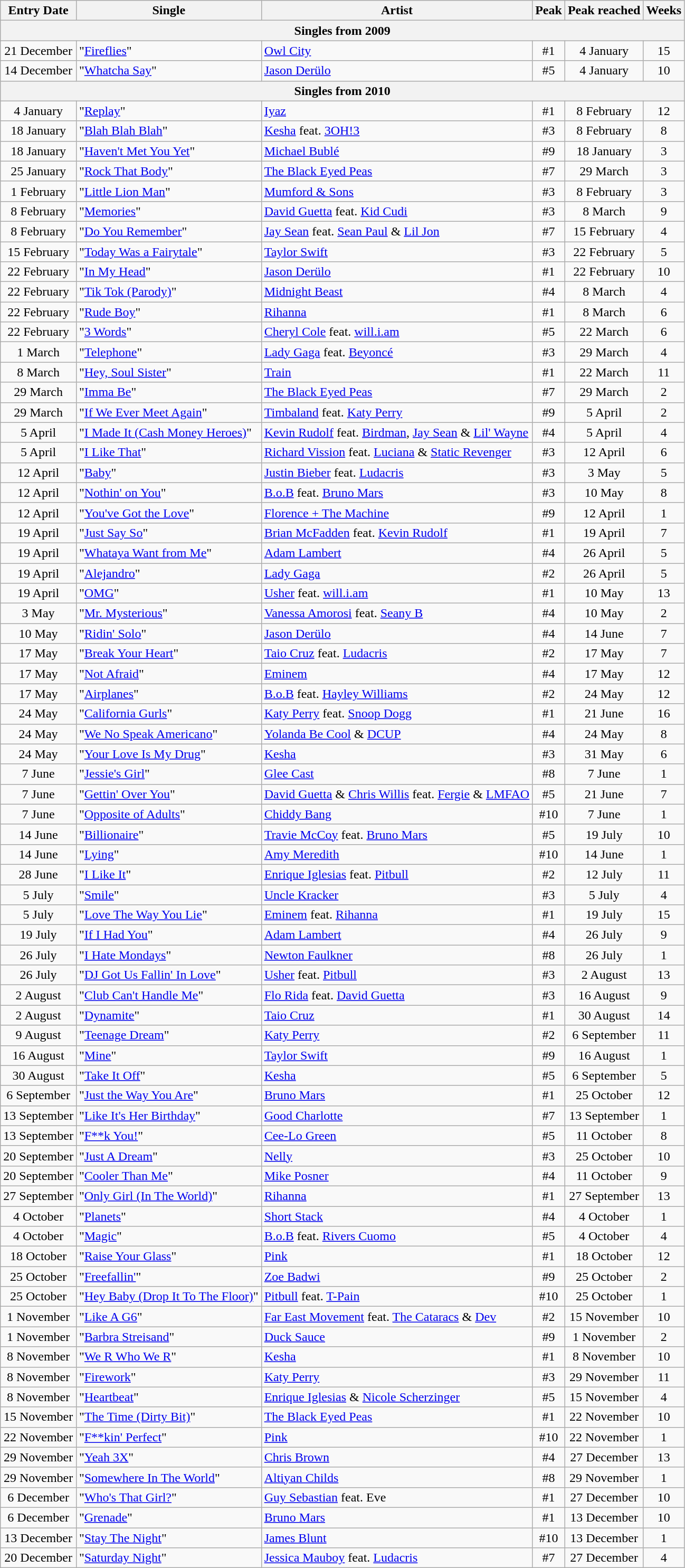<table class="wikitable">
<tr>
<th align="left">Entry Date</th>
<th align="left">Single</th>
<th align="left">Artist</th>
<th style="text-align:center;">Peak</th>
<th align="left">Peak reached</th>
<th style="text-align:center;">Weeks</th>
</tr>
<tr>
<th colspan=7>Singles from 2009</th>
</tr>
<tr>
<td style="text-align:center;">21 December</td>
<td align="left">"<a href='#'>Fireflies</a>"</td>
<td align="left"><a href='#'>Owl City</a></td>
<td style="text-align:center;">#1</td>
<td style="text-align:center;">4 January</td>
<td style="text-align:center;">15</td>
</tr>
<tr>
<td style="text-align:center;">14 December</td>
<td align="left">"<a href='#'>Whatcha Say</a>"</td>
<td align="left"><a href='#'>Jason Derülo</a></td>
<td style="text-align:center;">#5</td>
<td style="text-align:center;">4 January</td>
<td style="text-align:center;">10</td>
</tr>
<tr>
<th colspan=7>Singles from 2010</th>
</tr>
<tr>
<td style="text-align:center;">4 January</td>
<td align="left">"<a href='#'>Replay</a>"</td>
<td align="left"><a href='#'>Iyaz</a></td>
<td style="text-align:center;">#1</td>
<td style="text-align:center;">8 February</td>
<td style="text-align:center;">12</td>
</tr>
<tr>
<td style="text-align:center;">18 January</td>
<td align="left">"<a href='#'>Blah Blah Blah</a>"</td>
<td align="left"><a href='#'>Kesha</a> feat. <a href='#'>3OH!3</a></td>
<td style="text-align:center;">#3</td>
<td style="text-align:center;">8 February</td>
<td style="text-align:center;">8</td>
</tr>
<tr>
<td style="text-align:center;">18 January</td>
<td align="left">"<a href='#'>Haven't Met You Yet</a>"</td>
<td align="left"><a href='#'>Michael Bublé</a></td>
<td style="text-align:center;">#9</td>
<td style="text-align:center;">18 January</td>
<td style="text-align:center;">3</td>
</tr>
<tr>
<td style="text-align:center;">25 January</td>
<td align="left">"<a href='#'>Rock That Body</a>" </td>
<td align="left"><a href='#'>The Black Eyed Peas</a></td>
<td style="text-align:center;">#7</td>
<td style="text-align:center;">29 March</td>
<td style="text-align:center;">3</td>
</tr>
<tr>
<td style="text-align:center;">1 February</td>
<td align="left">"<a href='#'>Little Lion Man</a>"</td>
<td align="left"><a href='#'>Mumford & Sons</a></td>
<td style="text-align:center;">#3</td>
<td style="text-align:center;">8 February</td>
<td style="text-align:center;">3</td>
</tr>
<tr>
<td style="text-align:center;">8 February</td>
<td align="left">"<a href='#'>Memories</a>"</td>
<td align="left"><a href='#'>David Guetta</a> feat. <a href='#'>Kid Cudi</a></td>
<td style="text-align:center;">#3</td>
<td style="text-align:center;">8 March</td>
<td style="text-align:center;">9</td>
</tr>
<tr>
<td style="text-align:center;">8 February</td>
<td align="left">"<a href='#'>Do You Remember</a>"</td>
<td align="left"><a href='#'>Jay Sean</a> feat. <a href='#'>Sean Paul</a> & <a href='#'>Lil Jon</a></td>
<td style="text-align:center;">#7</td>
<td style="text-align:center;">15 February</td>
<td style="text-align:center;">4</td>
</tr>
<tr>
<td style="text-align:center;">15 February</td>
<td align="left">"<a href='#'>Today Was a Fairytale</a>"</td>
<td align="left"><a href='#'>Taylor Swift</a></td>
<td style="text-align:center;">#3</td>
<td style="text-align:center;">22 February</td>
<td style="text-align:center;">5</td>
</tr>
<tr>
<td style="text-align:center;">22 February</td>
<td align="left">"<a href='#'>In My Head</a>"</td>
<td align="left"><a href='#'>Jason Derülo</a></td>
<td style="text-align:center;">#1</td>
<td style="text-align:center;">22 February</td>
<td style="text-align:center;">10</td>
</tr>
<tr>
<td style="text-align:center;">22 February</td>
<td align="left">"<a href='#'>Tik Tok (Parody)</a>"</td>
<td align="left"><a href='#'>Midnight Beast</a></td>
<td style="text-align:center;">#4</td>
<td style="text-align:center;">8 March</td>
<td style="text-align:center;">4</td>
</tr>
<tr>
<td style="text-align:center;">22 February</td>
<td align="left">"<a href='#'>Rude Boy</a>"</td>
<td align="left"><a href='#'>Rihanna</a></td>
<td style="text-align:center;">#1</td>
<td style="text-align:center;">8 March</td>
<td style="text-align:center;">6</td>
</tr>
<tr>
<td style="text-align:center;">22 February</td>
<td align="left">"<a href='#'>3 Words</a>" </td>
<td align="left"><a href='#'>Cheryl Cole</a> feat. <a href='#'>will.i.am</a></td>
<td style="text-align:center;">#5</td>
<td style="text-align:center;">22 March</td>
<td style="text-align:center;">6</td>
</tr>
<tr>
<td style="text-align:center;">1 March</td>
<td align="left">"<a href='#'>Telephone</a>" </td>
<td align="left"><a href='#'>Lady Gaga</a> feat. <a href='#'>Beyoncé</a></td>
<td style="text-align:center;">#3</td>
<td style="text-align:center;">29 March</td>
<td style="text-align:center;">4</td>
</tr>
<tr>
<td style="text-align:center;">8 March</td>
<td align="left">"<a href='#'>Hey, Soul Sister</a>"</td>
<td align="left"><a href='#'>Train</a></td>
<td style="text-align:center;">#1</td>
<td style="text-align:center;">22 March</td>
<td style="text-align:center;">11</td>
</tr>
<tr>
<td style="text-align:center;">29 March</td>
<td align="left">"<a href='#'>Imma Be</a>"</td>
<td align="left"><a href='#'>The Black Eyed Peas</a></td>
<td style="text-align:center;">#7</td>
<td style="text-align:center;">29 March</td>
<td style="text-align:center;">2</td>
</tr>
<tr>
<td style="text-align:center;">29 March</td>
<td align="left">"<a href='#'>If We Ever Meet Again</a>"</td>
<td align="left"><a href='#'>Timbaland</a> feat. <a href='#'>Katy Perry</a></td>
<td style="text-align:center;">#9</td>
<td style="text-align:center;">5 April</td>
<td style="text-align:center;">2</td>
</tr>
<tr>
<td style="text-align:center;">5 April</td>
<td align="left">"<a href='#'>I Made It (Cash Money Heroes)</a>"</td>
<td align="left"><a href='#'>Kevin Rudolf</a> feat. <a href='#'>Birdman</a>, <a href='#'>Jay Sean</a> & <a href='#'>Lil' Wayne</a></td>
<td style="text-align:center;">#4</td>
<td style="text-align:center;">5 April</td>
<td style="text-align:center;">4</td>
</tr>
<tr>
<td style="text-align:center;">5 April</td>
<td align="left">"<a href='#'>I Like That</a>"</td>
<td align="left"><a href='#'>Richard Vission</a> feat. <a href='#'>Luciana</a> & <a href='#'>Static Revenger</a></td>
<td style="text-align:center;">#3</td>
<td style="text-align:center;">12 April</td>
<td style="text-align:center;">6</td>
</tr>
<tr>
<td style="text-align:center;">12 April</td>
<td align="left">"<a href='#'>Baby</a>"</td>
<td align="left"><a href='#'>Justin Bieber</a> feat. <a href='#'>Ludacris</a></td>
<td style="text-align:center;">#3</td>
<td style="text-align:center;">3 May</td>
<td style="text-align:center;">5</td>
</tr>
<tr>
<td style="text-align:center;">12 April</td>
<td align="left">"<a href='#'>Nothin' on You</a>"</td>
<td align="left"><a href='#'>B.o.B</a> feat. <a href='#'>Bruno Mars</a></td>
<td style="text-align:center;">#3</td>
<td style="text-align:center;">10 May</td>
<td style="text-align:center;">8</td>
</tr>
<tr>
<td style="text-align:center;">12 April</td>
<td align="left">"<a href='#'>You've Got the Love</a>"</td>
<td align="left"><a href='#'>Florence + The Machine</a></td>
<td style="text-align:center;">#9</td>
<td style="text-align:center;">12 April</td>
<td style="text-align:center;">1</td>
</tr>
<tr>
<td style="text-align:center;">19 April</td>
<td align="left">"<a href='#'>Just Say So</a>"</td>
<td align="left"><a href='#'>Brian McFadden</a> feat. <a href='#'>Kevin Rudolf</a></td>
<td style="text-align:center;">#1</td>
<td style="text-align:center;">19 April</td>
<td style="text-align:center;">7</td>
</tr>
<tr>
<td style="text-align:center;">19 April</td>
<td align="left">"<a href='#'>Whataya Want from Me</a>"</td>
<td align="left"><a href='#'>Adam Lambert</a></td>
<td style="text-align:center;">#4</td>
<td style="text-align:center;">26 April</td>
<td style="text-align:center;">5</td>
</tr>
<tr>
<td style="text-align:center;">19 April</td>
<td align="left">"<a href='#'>Alejandro</a>"</td>
<td align="left"><a href='#'>Lady Gaga</a></td>
<td style="text-align:center;">#2</td>
<td style="text-align:center;">26 April</td>
<td style="text-align:center;">5</td>
</tr>
<tr>
<td style="text-align:center;">19 April</td>
<td align="left">"<a href='#'>OMG</a>"</td>
<td align="left"><a href='#'>Usher</a> feat. <a href='#'>will.i.am</a></td>
<td style="text-align:center;">#1</td>
<td style="text-align:center;">10 May</td>
<td style="text-align:center;">13</td>
</tr>
<tr>
<td style="text-align:center;">3 May</td>
<td align="left">"<a href='#'>Mr. Mysterious</a>"</td>
<td align="left"><a href='#'>Vanessa Amorosi</a> feat. <a href='#'>Seany B</a></td>
<td style="text-align:center;">#4</td>
<td style="text-align:center;">10 May</td>
<td style="text-align:center;">2</td>
</tr>
<tr>
<td style="text-align:center;">10 May</td>
<td align="left">"<a href='#'>Ridin' Solo</a>"</td>
<td align="left"><a href='#'>Jason Derülo</a></td>
<td style="text-align:center;">#4</td>
<td style="text-align:center;">14 June</td>
<td style="text-align:center;">7</td>
</tr>
<tr>
<td style="text-align:center;">17 May</td>
<td align="left">"<a href='#'>Break Your Heart</a>"</td>
<td align="left"><a href='#'>Taio Cruz</a> feat. <a href='#'>Ludacris</a></td>
<td style="text-align:center;">#2</td>
<td style="text-align:center;">17 May</td>
<td style="text-align:center;">7</td>
</tr>
<tr>
<td style="text-align:center;">17 May</td>
<td align="left">"<a href='#'>Not Afraid</a>" </td>
<td align="left"><a href='#'>Eminem</a></td>
<td style="text-align:center;">#4</td>
<td style="text-align:center;">17 May</td>
<td style="text-align:center;">12</td>
</tr>
<tr>
<td style="text-align:center;">17 May</td>
<td align="left">"<a href='#'>Airplanes</a>"</td>
<td align="left"><a href='#'>B.o.B</a> feat. <a href='#'>Hayley Williams</a></td>
<td style="text-align:center;">#2</td>
<td style="text-align:center;">24 May</td>
<td style="text-align:center;">12</td>
</tr>
<tr>
<td style="text-align:center;">24 May</td>
<td align="left">"<a href='#'>California Gurls</a>"</td>
<td align="left"><a href='#'>Katy Perry</a> feat. <a href='#'>Snoop Dogg</a></td>
<td style="text-align:center;">#1</td>
<td style="text-align:center;">21 June</td>
<td style="text-align:center;">16</td>
</tr>
<tr>
<td style="text-align:center;">24 May</td>
<td align="left">"<a href='#'>We No Speak Americano</a>"</td>
<td align="left"><a href='#'>Yolanda Be Cool</a> & <a href='#'>DCUP</a></td>
<td style="text-align:center;">#4</td>
<td style="text-align:center;">24 May</td>
<td style="text-align:center;">8</td>
</tr>
<tr>
<td style="text-align:center;">24 May</td>
<td align="left">"<a href='#'>Your Love Is My Drug</a>"</td>
<td align="left"><a href='#'>Kesha</a></td>
<td style="text-align:center;">#3</td>
<td style="text-align:center;">31 May</td>
<td style="text-align:center;">6</td>
</tr>
<tr>
<td style="text-align:center;">7 June</td>
<td align="left">"<a href='#'>Jessie's Girl</a>"</td>
<td align="left"><a href='#'>Glee Cast</a></td>
<td style="text-align:center;">#8</td>
<td style="text-align:center;">7 June</td>
<td style="text-align:center;">1</td>
</tr>
<tr>
<td style="text-align:center;">7 June</td>
<td align="left">"<a href='#'>Gettin' Over You</a>"</td>
<td align="left"><a href='#'>David Guetta</a> & <a href='#'>Chris Willis</a> feat. <a href='#'>Fergie</a> & <a href='#'>LMFAO</a></td>
<td style="text-align:center;">#5</td>
<td style="text-align:center;">21 June</td>
<td style="text-align:center;">7</td>
</tr>
<tr>
<td style="text-align:center;">7 June</td>
<td align="left">"<a href='#'>Opposite of Adults</a>"</td>
<td align="left"><a href='#'>Chiddy Bang</a></td>
<td style="text-align:center;">#10</td>
<td style="text-align:center;">7 June</td>
<td style="text-align:center;">1</td>
</tr>
<tr>
<td style="text-align:center;">14 June</td>
<td align="left">"<a href='#'>Billionaire</a>" </td>
<td align="left"><a href='#'>Travie McCoy</a> feat. <a href='#'>Bruno Mars</a></td>
<td style="text-align:center;">#5</td>
<td style="text-align:center;">19 July</td>
<td style="text-align:center;">10</td>
</tr>
<tr>
<td style="text-align:center;">14 June</td>
<td align="left">"<a href='#'>Lying</a>"</td>
<td align="left"><a href='#'>Amy Meredith</a></td>
<td style="text-align:center;">#10</td>
<td style="text-align:center;">14 June</td>
<td style="text-align:center;">1</td>
</tr>
<tr>
<td style="text-align:center;">28 June</td>
<td align="left">"<a href='#'>I Like It</a>"</td>
<td align="left"><a href='#'>Enrique Iglesias</a> feat. <a href='#'>Pitbull</a></td>
<td style="text-align:center;">#2</td>
<td style="text-align:center;">12 July</td>
<td style="text-align:center;">11</td>
</tr>
<tr>
<td style="text-align:center;">5 July</td>
<td align="left">"<a href='#'>Smile</a>"</td>
<td align="left"><a href='#'>Uncle Kracker</a></td>
<td style="text-align:center;">#3</td>
<td style="text-align:center;">5 July</td>
<td style="text-align:center;">4</td>
</tr>
<tr>
<td style="text-align:center;">5 July</td>
<td align="left">"<a href='#'>Love The Way You Lie</a>"</td>
<td align="left"><a href='#'>Eminem</a> feat. <a href='#'>Rihanna</a></td>
<td style="text-align:center;">#1</td>
<td style="text-align:center;">19 July</td>
<td style="text-align:center;">15</td>
</tr>
<tr>
<td style="text-align:center;">19 July</td>
<td align="left">"<a href='#'>If I Had You</a>"</td>
<td align="left"><a href='#'>Adam Lambert</a></td>
<td style="text-align:center;">#4</td>
<td style="text-align:center;">26 July</td>
<td style="text-align:center;">9</td>
</tr>
<tr>
<td style="text-align:center;">26 July</td>
<td align="left">"<a href='#'>I Hate Mondays</a>"</td>
<td align="left"><a href='#'>Newton Faulkner</a></td>
<td style="text-align:center;">#8</td>
<td style="text-align:center;">26 July</td>
<td style="text-align:center;">1</td>
</tr>
<tr>
<td style="text-align:center;">26 July</td>
<td align="left">"<a href='#'>DJ Got Us Fallin' In Love</a>"</td>
<td align="left"><a href='#'>Usher</a> feat. <a href='#'>Pitbull</a></td>
<td style="text-align:center;">#3</td>
<td style="text-align:center;">2 August</td>
<td style="text-align:center;">13</td>
</tr>
<tr>
<td style="text-align:center;">2 August</td>
<td align="left">"<a href='#'>Club Can't Handle Me</a>"</td>
<td align="left"><a href='#'>Flo Rida</a> feat. <a href='#'>David Guetta</a></td>
<td style="text-align:center;">#3</td>
<td style="text-align:center;">16 August</td>
<td style="text-align:center;">9</td>
</tr>
<tr>
<td style="text-align:center;">2 August</td>
<td align="left">"<a href='#'>Dynamite</a>"</td>
<td align="left"><a href='#'>Taio Cruz</a></td>
<td style="text-align:center;">#1</td>
<td style="text-align:center;">30 August</td>
<td style="text-align:center;">14</td>
</tr>
<tr>
<td style="text-align:center;">9 August</td>
<td align="left">"<a href='#'>Teenage Dream</a>"</td>
<td align="left"><a href='#'>Katy Perry</a></td>
<td style="text-align:center;">#2</td>
<td style="text-align:center;">6 September</td>
<td style="text-align:center;">11</td>
</tr>
<tr>
<td style="text-align:center;">16 August</td>
<td align="left">"<a href='#'>Mine</a>"</td>
<td align="left"><a href='#'>Taylor Swift</a></td>
<td style="text-align:center;">#9</td>
<td style="text-align:center;">16 August</td>
<td style="text-align:center;">1</td>
</tr>
<tr>
<td style="text-align:center;">30 August</td>
<td align="left">"<a href='#'>Take It Off</a>"</td>
<td align="left"><a href='#'>Kesha</a></td>
<td style="text-align:center;">#5</td>
<td style="text-align:center;">6 September</td>
<td style="text-align:center;">5</td>
</tr>
<tr>
<td style="text-align:center;">6 September</td>
<td align="left">"<a href='#'>Just the Way You Are</a>"</td>
<td align="left"><a href='#'>Bruno Mars</a></td>
<td style="text-align:center;">#1</td>
<td style="text-align:center;">25 October</td>
<td style="text-align:center;">12</td>
</tr>
<tr>
<td style="text-align:center;">13 September</td>
<td align="left">"<a href='#'>Like It's Her Birthday</a>"</td>
<td align="left"><a href='#'>Good Charlotte</a></td>
<td style="text-align:center;">#7</td>
<td style="text-align:center;">13 September</td>
<td style="text-align:center;">1</td>
</tr>
<tr>
<td style="text-align:center;">13 September</td>
<td align="left">"<a href='#'>F**k You!</a>"</td>
<td align="left"><a href='#'>Cee-Lo Green</a></td>
<td style="text-align:center;">#5</td>
<td style="text-align:center;">11 October</td>
<td style="text-align:center;">8</td>
</tr>
<tr>
<td style="text-align:center;">20 September</td>
<td align="left">"<a href='#'>Just A Dream</a>"</td>
<td align="left"><a href='#'>Nelly</a></td>
<td style="text-align:center;">#3</td>
<td style="text-align:center;">25 October</td>
<td style="text-align:center;">10</td>
</tr>
<tr>
<td style="text-align:center;">20 September</td>
<td align="left">"<a href='#'>Cooler Than Me</a>"</td>
<td align="left"><a href='#'>Mike Posner</a></td>
<td style="text-align:center;">#4</td>
<td style="text-align:center;">11 October</td>
<td style="text-align:center;">9</td>
</tr>
<tr>
<td style="text-align:center;">27 September</td>
<td align="left">"<a href='#'>Only Girl (In The World)</a>"</td>
<td align="left"><a href='#'>Rihanna</a></td>
<td style="text-align:center;">#1</td>
<td style="text-align:center;">27 September</td>
<td style="text-align:center;">13</td>
</tr>
<tr>
<td style="text-align:center;">4 October</td>
<td align="left">"<a href='#'>Planets</a>"</td>
<td align="left"><a href='#'>Short Stack</a></td>
<td style="text-align:center;">#4</td>
<td style="text-align:center;">4 October</td>
<td style="text-align:center;">1</td>
</tr>
<tr>
<td style="text-align:center;">4 October</td>
<td align="left">"<a href='#'>Magic</a>"</td>
<td align="left"><a href='#'>B.o.B</a> feat. <a href='#'>Rivers Cuomo</a></td>
<td style="text-align:center;">#5</td>
<td style="text-align:center;">4 October</td>
<td style="text-align:center;">4</td>
</tr>
<tr>
<td style="text-align:center;">18 October</td>
<td align="left">"<a href='#'>Raise Your Glass</a>"</td>
<td align="left"><a href='#'>Pink</a></td>
<td style="text-align:center;">#1</td>
<td style="text-align:center;">18 October</td>
<td style="text-align:center;">12</td>
</tr>
<tr>
<td style="text-align:center;">25 October</td>
<td align="left">"<a href='#'>Freefallin'</a>"</td>
<td align="left"><a href='#'>Zoe Badwi</a></td>
<td style="text-align:center;">#9</td>
<td style="text-align:center;">25 October</td>
<td style="text-align:center;">2</td>
</tr>
<tr>
<td style="text-align:center;">25 October</td>
<td align="left">"<a href='#'>Hey Baby (Drop It To The Floor)</a>"</td>
<td align="left"><a href='#'>Pitbull</a> feat. <a href='#'>T-Pain</a></td>
<td style="text-align:center;">#10</td>
<td style="text-align:center;">25 October</td>
<td style="text-align:center;">1</td>
</tr>
<tr>
<td style="text-align:center;">1 November</td>
<td align="left">"<a href='#'>Like A G6</a>"</td>
<td align="left"><a href='#'>Far East Movement</a> feat. <a href='#'>The Cataracs</a> & <a href='#'>Dev</a></td>
<td style="text-align:center;">#2</td>
<td style="text-align:center;">15 November</td>
<td style="text-align:center;">10</td>
</tr>
<tr>
<td style="text-align:center;">1 November</td>
<td align="left">"<a href='#'>Barbra Streisand</a>"</td>
<td align="left"><a href='#'>Duck Sauce</a></td>
<td style="text-align:center;">#9</td>
<td style="text-align:center;">1 November</td>
<td style="text-align:center;">2</td>
</tr>
<tr>
<td style="text-align:center;">8 November</td>
<td align="left">"<a href='#'>We R Who We R</a>"</td>
<td align="left"><a href='#'>Kesha</a></td>
<td style="text-align:center;">#1</td>
<td style="text-align:center;">8 November</td>
<td style="text-align:center;">10</td>
</tr>
<tr>
<td style="text-align:center;">8 November</td>
<td align="left">"<a href='#'>Firework</a>"</td>
<td align="left"><a href='#'>Katy Perry</a></td>
<td style="text-align:center;">#3</td>
<td style="text-align:center;">29 November</td>
<td style="text-align:center;">11</td>
</tr>
<tr>
<td style="text-align:center;">8 November</td>
<td align="left">"<a href='#'>Heartbeat</a>"</td>
<td align="left"><a href='#'>Enrique Iglesias</a> & <a href='#'>Nicole Scherzinger</a></td>
<td style="text-align:center;">#5</td>
<td style="text-align:center;">15 November</td>
<td style="text-align:center;">4</td>
</tr>
<tr>
<td style="text-align:center;">15 November</td>
<td align="left">"<a href='#'>The Time (Dirty Bit)</a>"</td>
<td align="left"><a href='#'>The Black Eyed Peas</a></td>
<td style="text-align:center;">#1</td>
<td style="text-align:center;">22 November</td>
<td style="text-align:center;">10</td>
</tr>
<tr>
<td style="text-align:center;">22 November</td>
<td align="left">"<a href='#'>F**kin' Perfect</a>"</td>
<td align="left"><a href='#'>Pink</a></td>
<td style="text-align:center;">#10</td>
<td style="text-align:center;">22 November</td>
<td style="text-align:center;">1</td>
</tr>
<tr>
<td style="text-align:center;">29 November</td>
<td align="left">"<a href='#'>Yeah 3X</a>"</td>
<td align="left"><a href='#'>Chris Brown</a></td>
<td style="text-align:center;">#4</td>
<td style="text-align:center;">27 December</td>
<td style="text-align:center;">13</td>
</tr>
<tr>
<td style="text-align:center;">29 November</td>
<td align="left">"<a href='#'>Somewhere In The World</a>"</td>
<td align="left"><a href='#'>Altiyan Childs</a></td>
<td style="text-align:center;">#8</td>
<td style="text-align:center;">29 November</td>
<td style="text-align:center;">1</td>
</tr>
<tr>
<td style="text-align:center;">6 December</td>
<td align="left">"<a href='#'>Who's That Girl?</a>"</td>
<td align="left"><a href='#'>Guy Sebastian</a> feat. Eve</td>
<td style="text-align:center;">#1</td>
<td style="text-align:center;">27 December</td>
<td style="text-align:center;">10</td>
</tr>
<tr>
<td style="text-align:center;">6 December</td>
<td align="left">"<a href='#'>Grenade</a>"</td>
<td align="left"><a href='#'>Bruno Mars</a></td>
<td style="text-align:center;">#1</td>
<td style="text-align:center;">13 December</td>
<td style="text-align:center;">10</td>
</tr>
<tr>
<td style="text-align:center;">13 December</td>
<td align="left">"<a href='#'>Stay The Night</a>"</td>
<td align="left"><a href='#'>James Blunt</a></td>
<td style="text-align:center;">#10</td>
<td style="text-align:center;">13 December</td>
<td style="text-align:center;">1</td>
</tr>
<tr>
<td style="text-align:center;">20 December</td>
<td align="left">"<a href='#'>Saturday Night</a>"</td>
<td align="left"><a href='#'>Jessica Mauboy</a> feat. <a href='#'>Ludacris</a></td>
<td style="text-align:center;">#7</td>
<td style="text-align:center;">27 December</td>
<td style="text-align:center;">4</td>
</tr>
</table>
